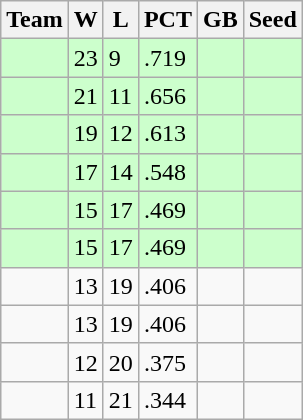<table class=wikitable>
<tr>
<th>Team</th>
<th>W</th>
<th>L</th>
<th>PCT</th>
<th>GB</th>
<th>Seed</th>
</tr>
<tr bgcolor=#ccffcc>
<td></td>
<td>23</td>
<td>9</td>
<td>.719</td>
<td></td>
<td></td>
</tr>
<tr bgcolor=#ccffcc>
<td></td>
<td>21</td>
<td>11</td>
<td>.656</td>
<td></td>
<td></td>
</tr>
<tr bgcolor=#ccffcc>
<td></td>
<td>19</td>
<td>12</td>
<td>.613</td>
<td></td>
<td></td>
</tr>
<tr bgcolor=#ccffcc>
<td></td>
<td>17</td>
<td>14</td>
<td>.548</td>
<td></td>
<td></td>
</tr>
<tr bgcolor=#ccffcc>
<td></td>
<td>15</td>
<td>17</td>
<td>.469</td>
<td></td>
<td></td>
</tr>
<tr bgcolor=#ccffcc>
<td></td>
<td>15</td>
<td>17</td>
<td>.469</td>
<td></td>
<td></td>
</tr>
<tr>
<td></td>
<td>13</td>
<td>19</td>
<td>.406</td>
<td></td>
<td></td>
</tr>
<tr>
<td></td>
<td>13</td>
<td>19</td>
<td>.406</td>
<td></td>
<td></td>
</tr>
<tr>
<td></td>
<td>12</td>
<td>20</td>
<td>.375</td>
<td></td>
<td></td>
</tr>
<tr>
<td></td>
<td>11</td>
<td>21</td>
<td>.344</td>
<td></td>
<td></td>
</tr>
</table>
